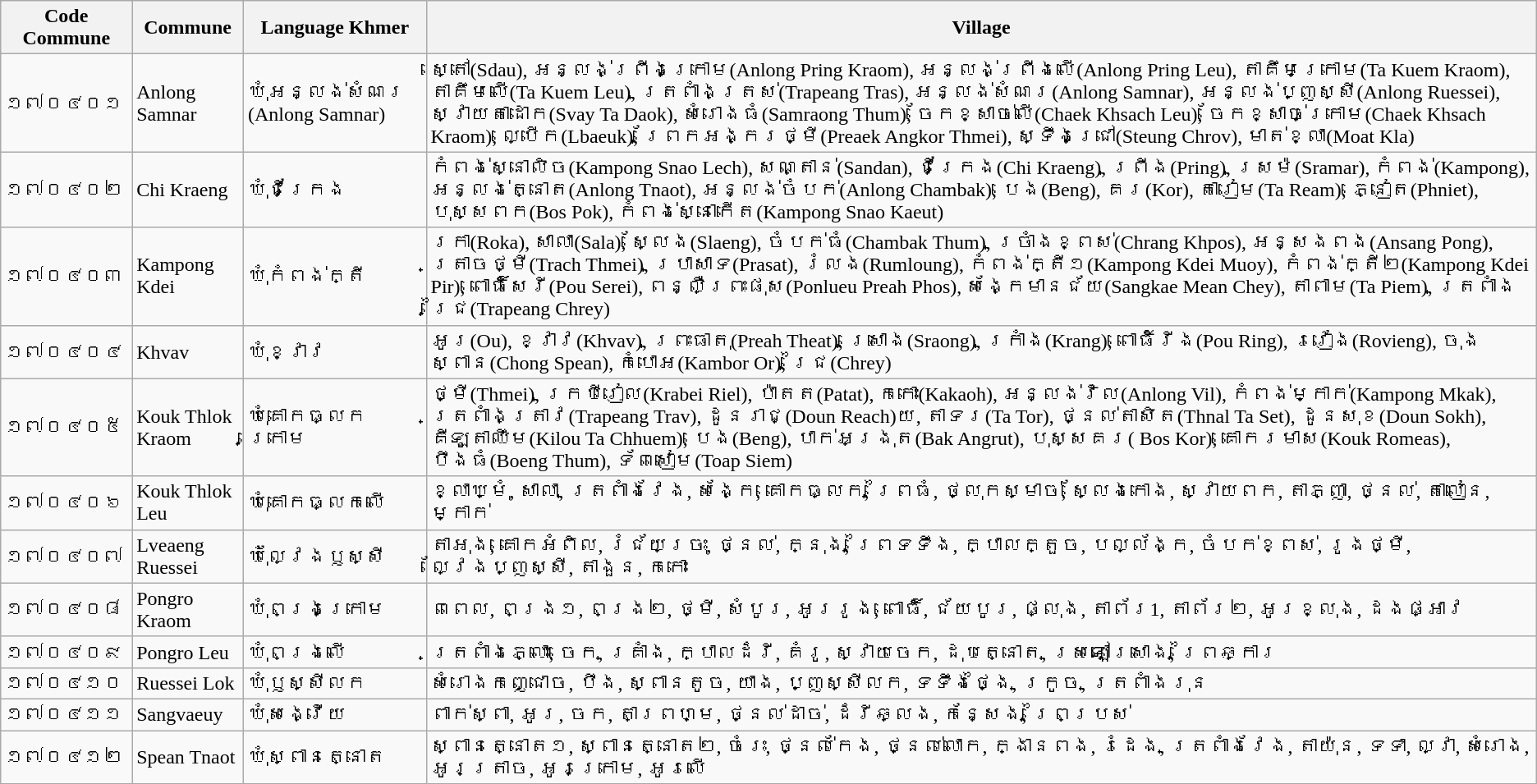<table class="wikitable">
<tr>
<th>Code Commune</th>
<th>Commune</th>
<th>Language Khmer</th>
<th>Village</th>
</tr>
<tr>
<td>១៧០៤០១</td>
<td>Anlong Samnar</td>
<td>ឃុំអន្លង់សំណរ (Anlong Samnar)</td>
<td>ស្តៅ(Sdau), អន្លង់ព្រីងក្រោម(Anlong Pring Kraom), អន្លង់ព្រីងលើ(Anlong Pring Leu), តាគឹមក្រោម(Ta Kuem Kraom), តាគឹមលើ(Ta Kuem Leu), ត្រពាំងត្រស់(Trapeang Tras), អន្លង់សំណរ(Anlong Samnar), អន្លង់ប្ញស្សី(Anlong Ruessei), ស្វាយតាដោក(Svay Ta Daok), សំរោងធំ(Samraong Thum), ចែកខ្សាច់លើ(Chaek Khsach Leu), ចែកខ្សាច់ក្រោម(Chaek Khsach Kraom), ល្បើក(Lbaeuk), ព្រែកអង្ករថ្មី(Preaek Angkor Thmei), ស្ទឹងជ្រៅ(Steung Chrov), មាត់ខ្លា(Moat Kla)</td>
</tr>
<tr>
<td>១៧០៤០២</td>
<td>Chi Kraeng</td>
<td>ឃុំជីក្រែង</td>
<td>កំពង់ស្នោលិច(Kampong Snao Lech), សណ្តាន់(Sandan), ជីក្រែង(Chi Kraeng), ព្រីង(Pring), ស្រម៉(Sramar), កំពង់(Kampong), អន្លង់ត្នោត(Anlong Tnaot), អន្លង់ចំបក់(Anlong Chambak), បេង(Beng), គរ(Kor), តារៀម(Ta Ream), ភ្នៀត(Phniet), បុស្សពក(Bos Pok), កំពង់ស្នោកើត(Kampong Snao Kaeut)</td>
</tr>
<tr>
<td>១៧០៤០៣</td>
<td>Kampong Kdei</td>
<td>ឃុំកំពង់ក្តី</td>
<td>រកា(Roka), សាលា(Sala), សែ្លង(Slaeng), ចំបក់ធំ(Chambak Thum), ច្រាំងខ្ពស់(Chrang Khpos), អន្សងពង(Ansang Pong), ត្រាចថ្មី(Trach Thmei), ប្រាសាទ(Prasat), រំលង(Rumloung), កំពង់ក្តី១(Kampong Kdei Muoy), កំពង់ក្តី២(Kampong Kdei Pir), ពោធិ៏សេរី(Pou Serei), ពន្លឺព្រះផុស(Ponlueu Preah Phos), សងែ្កមានជ័យ(Sangkae Mean Chey), តាពាម(Ta Piem), ត្រពាំងជ្រៃ(Trapeang Chrey)</td>
</tr>
<tr>
<td>១៧០៤០៤</td>
<td>Khvav</td>
<td>ឃុំខ្វាវ</td>
<td>អូរ(Ou), ខ្វាវ(Khvav), ព្រះធាតុ(Preah Theat), ស្រោង(Sraong), ក្រាំង(Krang), ពោធិ៍រីង(Pou Ring), រវៀង(Rovieng), ចុងស្ពាន(Chong Spean), កំបោអ(Kambor Or), ជ្រៃ(Chrey)</td>
</tr>
<tr>
<td>១៧០៤០៥</td>
<td>Kouk Thlok Kraom</td>
<td>ឃុំគោកធ្លកក្រោម</td>
<td>ថ្មី(Thmei), ក្របីរៀល(Krabei Riel), ប៉ាតត(Patat), កកោះ(Kakaoh), អន្លង់វិល(Anlong Vil), កំពង់ម្កាក់(Kampong Mkak), ត្រពាំងត្រាវ(Trapeang Trav), ដូនរាជ្(Doun Reach)យ, តាទរ(Ta Tor), ថ្នល់តាសិត(Thnal Ta Set), ដូនសុខ(Doun Sokh), គីឡូតាឈឹម(Kilou Ta Chhuem), បេង(Beng), បាក់អង្រុត(Bak Angrut), បុស្សគរ(	Bos Kor), គោករមាស(Kouk Romeas), បឹងធំ(Boeng Thum), ទ័ពសៀម(Toap Siem)</td>
</tr>
<tr>
<td>១៧០៤០៦</td>
<td>Kouk Thlok Leu</td>
<td>ឃុំគោកធ្លកលើ</td>
<td>ខ្លាឃ្មុំ, សាលា, ត្រពាំងវែង, សងែ្ក, គោកធ្លក, ព្រៃធំ, ថ្លុកស្មាច់, សែ្លងកោង, ស្វាយពក, តាភ្ញា, ថ្នល់, តាលៀន, ម្កាក់</td>
</tr>
<tr>
<td>១៧០៤០៧</td>
<td>Lveaeng Ruessei</td>
<td>ឃុំល្វែងឫស្សី</td>
<td>តាអុង, គោកអំពិល, រំជ័យច្រុះ, ថ្នល់, ក្នុង, ព្រៃទទឹង, ក្បាលក្តួច, បល្ល័ង្ក, ចំបក់ខ្ពស់, រូងថ្មី, លែ្វងប្ញស្សី, តាងួន, កកោះ</td>
</tr>
<tr>
<td>១៧០៤០៨</td>
<td>Pongro Kraom</td>
<td>ឃុំពង្រក្រោម</td>
<td>ពពេល, ពង្រ១, ពង្រ២, ថ្មី, សំបូរ, អូររូង, ពោធិ៏, ជ័យបូរ, ផ្លុង, តាព័រ1, តាព័រ២, អូរខ្លុង, ដងផ្អាវ</td>
</tr>
<tr>
<td>១៧០៤០៩</td>
<td>Pongro Leu</td>
<td>ឃុំពង្រលើ</td>
<td>ត្រពាំងភ្លោះ, ចេក, គ្រាំង, ក្បាលដំរី, គំរូ, ស្វាយចេក, ដុបត្នោត, ស្រឡៅស្រោង, ព្រៃឆ្ការ</td>
</tr>
<tr>
<td>១៧០៤១០</td>
<td>Ruessei Lok</td>
<td>ឃុំឫស្សីលក</td>
<td>សំរោងកញ្ជោច, បឹង, ស្ពានតូច, យាង, ប្ញស្សីលក, ទទឹងថៃ្ង, ក្រូច, ត្រពាំងរុន</td>
</tr>
<tr>
<td>១៧០៤១១</td>
<td>Sangvaeuy</td>
<td>ឃុំសង្វើយ</td>
<td>ពាក់ស្ពា, អូរ, ចក, តាព្រហ្ម, ថ្នល់ដាច់, ដំរីឆ្លង, កនែ្សង, ព្រៃប្រស់</td>
</tr>
<tr>
<td>១៧០៤១២</td>
<td>Spean Tnaot</td>
<td>ឃុំស្ពានត្នោត</td>
<td>ស្ពានត្នោត១, ស្ពានត្នោត២, ចំរេះ, ថ្នល់កែង, ថ្នល់លោក, ក្ងានពង, រំដេង, ត្រពាំងវែង, តាយ៉ុន, ទទា, ល្វា, សំរោង, អូរត្រាច, អូរក្រោម, អូរលើ</td>
</tr>
</table>
